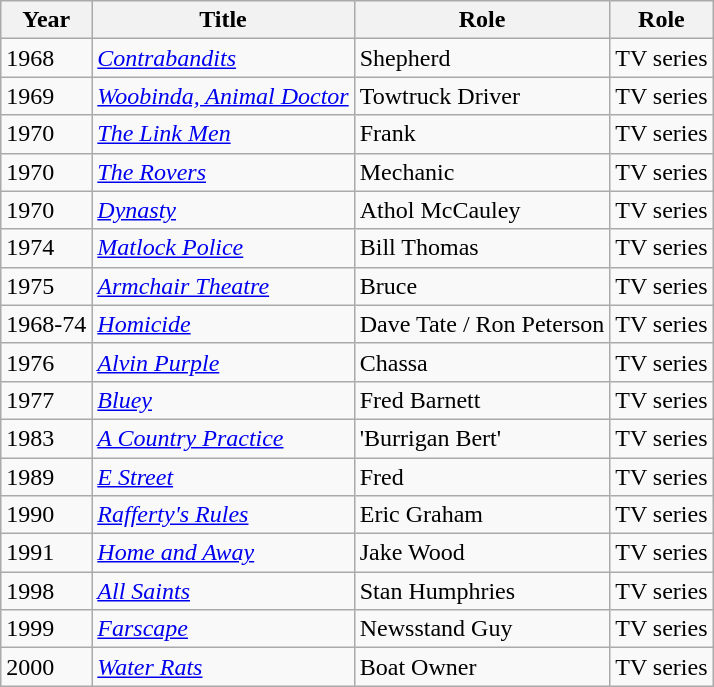<table class="wikitable">
<tr>
<th>Year</th>
<th>Title</th>
<th>Role</th>
<th>Role</th>
</tr>
<tr>
<td>1968</td>
<td><em><a href='#'>Contrabandits</a></em></td>
<td>Shepherd</td>
<td>TV series</td>
</tr>
<tr>
<td>1969</td>
<td><em><a href='#'>Woobinda, Animal Doctor</a></em></td>
<td>Towtruck Driver</td>
<td>TV series</td>
</tr>
<tr>
<td>1970</td>
<td><em><a href='#'>The Link Men</a></em></td>
<td>Frank</td>
<td>TV series</td>
</tr>
<tr>
<td>1970</td>
<td><em><a href='#'>The Rovers</a></em></td>
<td>Mechanic</td>
<td>TV series</td>
</tr>
<tr>
<td>1970</td>
<td><em><a href='#'>Dynasty</a></em></td>
<td>Athol McCauley</td>
<td>TV series</td>
</tr>
<tr>
<td>1974</td>
<td><em><a href='#'>Matlock Police</a></em></td>
<td>Bill Thomas</td>
<td>TV series</td>
</tr>
<tr>
<td>1975</td>
<td><em><a href='#'>Armchair Theatre</a></em></td>
<td>Bruce</td>
<td>TV series</td>
</tr>
<tr>
<td>1968-74</td>
<td><em><a href='#'>Homicide</a></em></td>
<td>Dave Tate / Ron Peterson</td>
<td>TV series</td>
</tr>
<tr>
<td>1976</td>
<td><em><a href='#'>Alvin Purple</a></em></td>
<td>Chassa</td>
<td>TV series</td>
</tr>
<tr>
<td>1977</td>
<td><em><a href='#'>Bluey</a></em></td>
<td>Fred Barnett</td>
<td>TV series</td>
</tr>
<tr>
<td>1983</td>
<td><em><a href='#'>A Country Practice</a></em></td>
<td>'Burrigan Bert'</td>
<td>TV series</td>
</tr>
<tr>
<td>1989</td>
<td><em><a href='#'>E Street</a></em></td>
<td>Fred</td>
<td>TV series</td>
</tr>
<tr>
<td>1990</td>
<td><em><a href='#'>Rafferty's Rules</a></em></td>
<td>Eric Graham</td>
<td>TV series</td>
</tr>
<tr>
<td>1991</td>
<td><em><a href='#'>Home and Away</a></em></td>
<td>Jake Wood</td>
<td>TV series</td>
</tr>
<tr>
<td>1998</td>
<td><em><a href='#'>All Saints</a></em></td>
<td>Stan Humphries</td>
<td>TV series</td>
</tr>
<tr>
<td>1999</td>
<td><em><a href='#'>Farscape</a></em></td>
<td>Newsstand Guy</td>
<td>TV series</td>
</tr>
<tr>
<td>2000</td>
<td><em><a href='#'>Water Rats</a></em></td>
<td>Boat Owner</td>
<td>TV series</td>
</tr>
</table>
